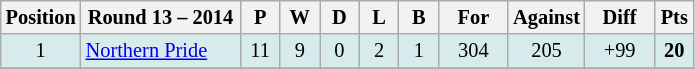<table class="wikitable" style="text-align:center; font-size:85%;">
<tr>
<th width=40 abbr="Position">Position</th>
<th width=100>Round 13 – 2014</th>
<th width=20 abbr="Played">P</th>
<th width=20 abbr="Won">W</th>
<th width=20 abbr="Drawn">D</th>
<th width=20 abbr="Lost">L</th>
<th width=20 abbr="Bye">B</th>
<th width=40 abbr="Points for">For</th>
<th width=40 abbr="Points against">Against</th>
<th width=40 abbr="Points difference">Diff</th>
<th width=20 abbr="Points">Pts</th>
</tr>
<tr style="background: #d7ebed;">
<td>1</td>
<td style="text-align:left;"> <a href='#'>Northern Pride</a></td>
<td>11</td>
<td>9</td>
<td>0</td>
<td>2</td>
<td>1</td>
<td>304</td>
<td>205</td>
<td>+99</td>
<td><strong>20</strong></td>
</tr>
<tr>
</tr>
</table>
